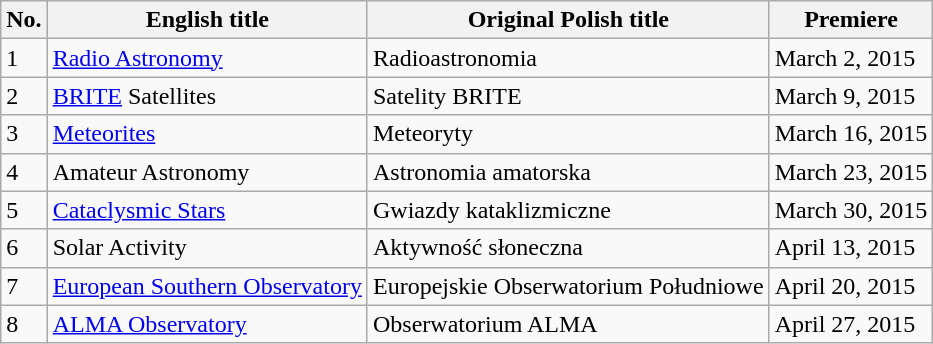<table class="wikitable">
<tr>
<th>No.</th>
<th>English title</th>
<th>Original Polish title</th>
<th>Premiere</th>
</tr>
<tr>
<td>1</td>
<td><a href='#'>Radio Astronomy</a></td>
<td>Radioastronomia</td>
<td>March 2, 2015</td>
</tr>
<tr>
<td>2</td>
<td><a href='#'>BRITE</a> Satellites</td>
<td>Satelity BRITE</td>
<td>March 9, 2015</td>
</tr>
<tr>
<td>3</td>
<td><a href='#'>Meteorites</a></td>
<td>Meteoryty</td>
<td>March 16, 2015</td>
</tr>
<tr>
<td>4</td>
<td>Amateur Astronomy</td>
<td>Astronomia amatorska</td>
<td>March 23, 2015</td>
</tr>
<tr>
<td>5</td>
<td><a href='#'>Cataclysmic Stars</a></td>
<td>Gwiazdy kataklizmiczne</td>
<td>March 30, 2015</td>
</tr>
<tr>
<td>6</td>
<td>Solar Activity</td>
<td>Aktywność słoneczna</td>
<td>April 13, 2015</td>
</tr>
<tr>
<td>7</td>
<td><a href='#'>European Southern Observatory</a></td>
<td>Europejskie Obserwatorium Południowe</td>
<td>April 20, 2015</td>
</tr>
<tr>
<td>8</td>
<td><a href='#'>ALMA Observatory</a></td>
<td>Obserwatorium ALMA</td>
<td>April 27, 2015</td>
</tr>
</table>
